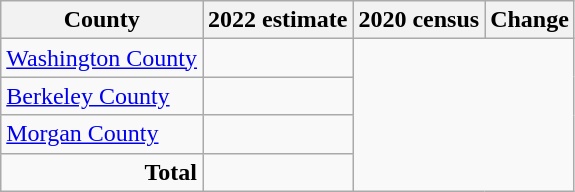<table class="wikitable sortable">
<tr>
<th>County</th>
<th>2022 estimate</th>
<th>2020 census</th>
<th>Change</th>
</tr>
<tr>
<td><a href='#'>Washington County</a></td>
<td></td>
</tr>
<tr>
<td><a href='#'>Berkeley County</a></td>
<td></td>
</tr>
<tr>
<td><a href='#'>Morgan County</a></td>
<td></td>
</tr>
<tr class=sortbottom>
<td align=right><strong>Total</strong></td>
<td></td>
</tr>
</table>
